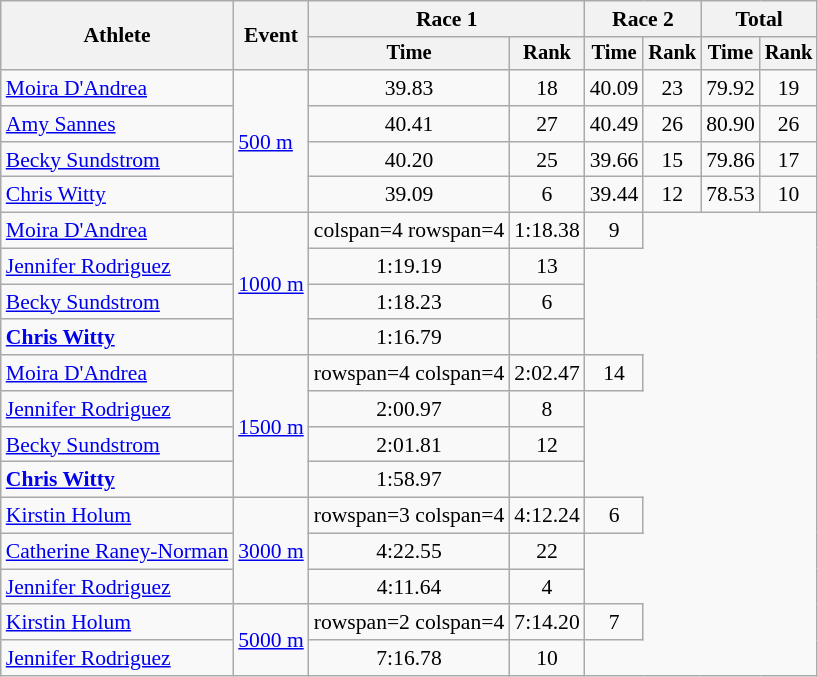<table class=wikitable style=font-size:90%;text-align:center>
<tr>
<th rowspan=2>Athlete</th>
<th rowspan=2>Event</th>
<th colspan=2>Race 1</th>
<th colspan=2>Race 2</th>
<th colspan=2>Total</th>
</tr>
<tr style=font-size:95%>
<th>Time</th>
<th>Rank</th>
<th>Time</th>
<th>Rank</th>
<th>Time</th>
<th>Rank</th>
</tr>
<tr>
<td align=left><a href='#'>Moira D'Andrea</a></td>
<td rowspan=4 align=left><a href='#'>500 m</a></td>
<td>39.83</td>
<td>18</td>
<td>40.09</td>
<td>23</td>
<td>79.92</td>
<td>19</td>
</tr>
<tr>
<td align=left><a href='#'>Amy Sannes</a></td>
<td>40.41</td>
<td>27</td>
<td>40.49</td>
<td>26</td>
<td>80.90</td>
<td>26</td>
</tr>
<tr>
<td align=left><a href='#'>Becky Sundstrom</a></td>
<td>40.20</td>
<td>25</td>
<td>39.66</td>
<td>15</td>
<td>79.86</td>
<td>17</td>
</tr>
<tr>
<td align=left><a href='#'>Chris Witty</a></td>
<td>39.09</td>
<td>6</td>
<td>39.44</td>
<td>12</td>
<td>78.53</td>
<td>10</td>
</tr>
<tr>
<td align=left><a href='#'>Moira D'Andrea</a></td>
<td align=left rowspan=4><a href='#'>1000 m</a></td>
<td>colspan=4 rowspan=4 </td>
<td>1:18.38</td>
<td>9</td>
</tr>
<tr>
<td align=left><a href='#'>Jennifer Rodriguez</a></td>
<td>1:19.19</td>
<td>13</td>
</tr>
<tr>
<td align=left><a href='#'>Becky Sundstrom</a></td>
<td>1:18.23</td>
<td>6</td>
</tr>
<tr>
<td align=left><strong><a href='#'>Chris Witty</a></strong></td>
<td>1:16.79</td>
<td></td>
</tr>
<tr>
<td align=left><a href='#'>Moira D'Andrea</a></td>
<td align=left rowspan=4><a href='#'>1500 m</a></td>
<td>rowspan=4 colspan=4 </td>
<td>2:02.47</td>
<td>14</td>
</tr>
<tr>
<td align=left><a href='#'>Jennifer Rodriguez</a></td>
<td>2:00.97</td>
<td>8</td>
</tr>
<tr>
<td align=left><a href='#'>Becky Sundstrom</a></td>
<td>2:01.81</td>
<td>12</td>
</tr>
<tr>
<td align=left><strong><a href='#'>Chris Witty</a></strong></td>
<td>1:58.97</td>
<td></td>
</tr>
<tr>
<td align=left><a href='#'>Kirstin Holum</a></td>
<td align=left rowspan=3><a href='#'>3000 m</a></td>
<td>rowspan=3 colspan=4 </td>
<td>4:12.24</td>
<td>6</td>
</tr>
<tr>
<td align=left><a href='#'>Catherine Raney-Norman</a></td>
<td>4:22.55</td>
<td>22</td>
</tr>
<tr>
<td align=left><a href='#'>Jennifer Rodriguez</a></td>
<td>4:11.64</td>
<td>4</td>
</tr>
<tr>
<td align=left><a href='#'>Kirstin Holum</a></td>
<td align=left rowspan=2><a href='#'>5000 m</a></td>
<td>rowspan=2 colspan=4 </td>
<td>7:14.20</td>
<td>7</td>
</tr>
<tr>
<td align=left><a href='#'>Jennifer Rodriguez</a></td>
<td>7:16.78</td>
<td>10</td>
</tr>
</table>
